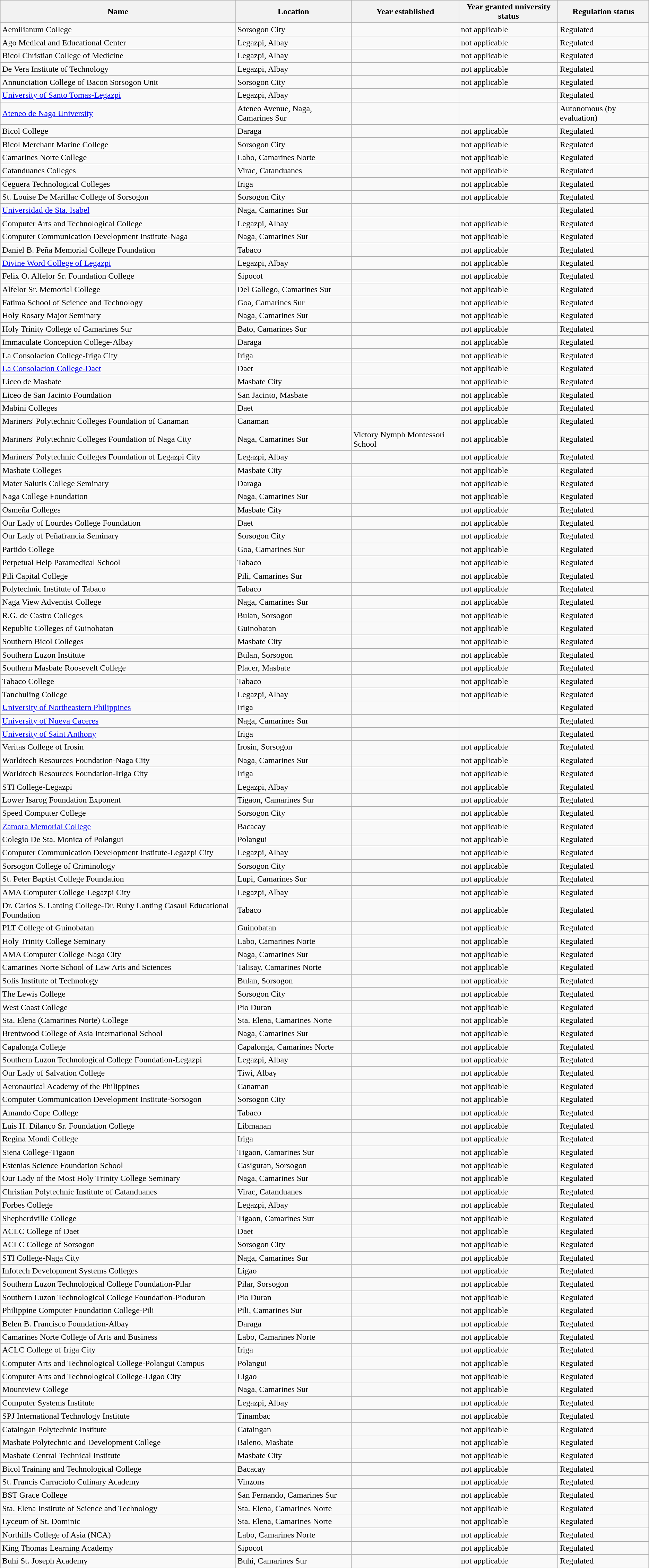<table class="wikitable sortable static-row-numbers">
<tr>
<th>Name</th>
<th class="unsortable">Location</th>
<th>Year established</th>
<th style="vertical-align:middle;">Year granted university status</th>
<th style="vertical-align:middle;">Regulation status</th>
</tr>
<tr>
<td>Aemilianum College</td>
<td>Sorsogon City</td>
<td></td>
<td style="vertical-align:middle;">not applicable</td>
<td style="vertical-align:middle;">Regulated</td>
</tr>
<tr>
<td>Ago Medical and Educational Center</td>
<td>Legazpi, Albay</td>
<td></td>
<td style="vertical-align:middle;">not applicable</td>
<td style="vertical-align:middle;">Regulated</td>
</tr>
<tr>
<td>Bicol Christian College of Medicine</td>
<td>Legazpi, Albay</td>
<td></td>
<td style="vertical-align:middle;">not applicable</td>
<td style="vertical-align:middle;">Regulated</td>
</tr>
<tr>
<td>De Vera Institute of Technology</td>
<td>Legazpi, Albay</td>
<td></td>
<td style="vertical-align:middle;">not applicable</td>
<td style="vertical-align:middle;">Regulated</td>
</tr>
<tr>
<td>Annunciation College of Bacon Sorsogon Unit</td>
<td>Sorsogon City</td>
<td></td>
<td style="vertical-align:middle;">not applicable</td>
<td style="vertical-align:middle;">Regulated</td>
</tr>
<tr>
<td><a href='#'>University of Santo Tomas-Legazpi</a></td>
<td>Legazpi, Albay</td>
<td></td>
<td></td>
<td style="vertical-align:middle;">Regulated</td>
</tr>
<tr>
<td><a href='#'>Ateneo de Naga University</a></td>
<td>Ateneo Avenue, Naga, Camarines Sur</td>
<td></td>
<td></td>
<td style="vertical-align:middle;">Autonomous (by evaluation)</td>
</tr>
<tr>
<td>Bicol College</td>
<td>Daraga</td>
<td></td>
<td style="vertical-align:middle;">not applicable</td>
<td style="vertical-align:middle;">Regulated</td>
</tr>
<tr>
<td>Bicol Merchant Marine College</td>
<td>Sorsogon City</td>
<td></td>
<td style="vertical-align:middle;">not applicable</td>
<td style="vertical-align:middle;">Regulated</td>
</tr>
<tr>
<td>Camarines Norte College</td>
<td>Labo, Camarines Norte</td>
<td></td>
<td style="vertical-align:middle;">not applicable</td>
<td style="vertical-align:middle;">Regulated</td>
</tr>
<tr>
<td>Catanduanes Colleges</td>
<td>Virac, Catanduanes</td>
<td></td>
<td style="vertical-align:middle;">not applicable</td>
<td style="vertical-align:middle;">Regulated</td>
</tr>
<tr>
<td>Ceguera Technological Colleges</td>
<td>Iriga</td>
<td></td>
<td style="vertical-align:middle;">not applicable</td>
<td style="vertical-align:middle;">Regulated</td>
</tr>
<tr>
<td>St. Louise De Marillac College of Sorsogon</td>
<td>Sorsogon City</td>
<td></td>
<td style="vertical-align:middle;">not applicable</td>
<td style="vertical-align:middle;">Regulated</td>
</tr>
<tr>
<td><a href='#'>Universidad de Sta. Isabel</a></td>
<td>Naga, Camarines Sur</td>
<td></td>
<td></td>
<td style="vertical-align:middle;">Regulated</td>
</tr>
<tr>
<td>Computer Arts and Technological College</td>
<td>Legazpi, Albay</td>
<td></td>
<td style="vertical-align:middle;">not applicable</td>
<td style="vertical-align:middle;">Regulated</td>
</tr>
<tr>
<td>Computer Communication Development Institute-Naga</td>
<td>Naga, Camarines Sur</td>
<td></td>
<td style="vertical-align:middle;">not applicable</td>
<td style="vertical-align:middle;">Regulated</td>
</tr>
<tr>
<td>Daniel B. Peña Memorial College Foundation</td>
<td>Tabaco</td>
<td></td>
<td style="vertical-align:middle;">not applicable</td>
<td style="vertical-align:middle;">Regulated</td>
</tr>
<tr>
<td><a href='#'>Divine Word College of Legazpi</a></td>
<td>Legazpi, Albay</td>
<td></td>
<td style="vertical-align:middle;">not applicable</td>
<td style="vertical-align:middle;">Regulated</td>
</tr>
<tr>
<td>Felix O. Alfelor Sr. Foundation College</td>
<td>Sipocot</td>
<td></td>
<td style="vertical-align:middle;">not applicable</td>
<td style="vertical-align:middle;">Regulated</td>
</tr>
<tr>
<td>Alfelor Sr. Memorial College</td>
<td>Del Gallego, Camarines Sur</td>
<td></td>
<td style="vertical-align:middle;">not applicable</td>
<td style="vertical-align:middle;">Regulated</td>
</tr>
<tr>
<td>Fatima School of Science and Technology</td>
<td>Goa, Camarines Sur</td>
<td></td>
<td style="vertical-align:middle;">not applicable</td>
<td style="vertical-align:middle;">Regulated</td>
</tr>
<tr>
<td>Holy Rosary Major Seminary</td>
<td>Naga, Camarines Sur</td>
<td></td>
<td style="vertical-align:middle;">not applicable</td>
<td style="vertical-align:middle;">Regulated</td>
</tr>
<tr>
<td>Holy Trinity College of Camarines Sur</td>
<td>Bato, Camarines Sur</td>
<td></td>
<td style="vertical-align:middle;">not applicable</td>
<td style="vertical-align:middle;">Regulated</td>
</tr>
<tr>
<td>Immaculate Conception College-Albay</td>
<td>Daraga</td>
<td></td>
<td style="vertical-align:middle;">not applicable</td>
<td style="vertical-align:middle;">Regulated</td>
</tr>
<tr>
<td>La Consolacion College-Iriga City</td>
<td>Iriga</td>
<td></td>
<td style="vertical-align:middle;">not applicable</td>
<td style="vertical-align:middle;">Regulated</td>
</tr>
<tr>
<td><a href='#'>La Consolacion College-Daet</a></td>
<td>Daet</td>
<td></td>
<td style="vertical-align:middle;">not applicable</td>
<td style="vertical-align:middle;">Regulated</td>
</tr>
<tr>
<td>Liceo de Masbate</td>
<td>Masbate City</td>
<td></td>
<td style="vertical-align:middle;">not applicable</td>
<td style="vertical-align:middle;">Regulated</td>
</tr>
<tr>
<td>Liceo de San Jacinto Foundation</td>
<td>San Jacinto, Masbate</td>
<td></td>
<td style="vertical-align:middle;">not applicable</td>
<td style="vertical-align:middle;">Regulated</td>
</tr>
<tr>
<td>Mabini Colleges</td>
<td>Daet</td>
<td></td>
<td style="vertical-align:middle;">not applicable</td>
<td style="vertical-align:middle;">Regulated</td>
</tr>
<tr>
<td>Mariners' Polytechnic Colleges Foundation of Canaman</td>
<td>Canaman</td>
<td></td>
<td style="vertical-align:middle;">not applicable</td>
<td style="vertical-align:middle;">Regulated</td>
</tr>
<tr>
<td>Mariners' Polytechnic Colleges Foundation of Naga City</td>
<td>Naga, Camarines Sur</td>
<td>Victory Nymph Montessori School</td>
<td style="vertical-align:middle;">not applicable</td>
<td style="vertical-align:middle;">Regulated</td>
</tr>
<tr>
<td>Mariners' Polytechnic Colleges Foundation of Legazpi City</td>
<td>Legazpi, Albay</td>
<td></td>
<td style="vertical-align:middle;">not applicable</td>
<td style="vertical-align:middle;">Regulated</td>
</tr>
<tr>
<td>Masbate Colleges</td>
<td>Masbate City</td>
<td></td>
<td style="vertical-align:middle;">not applicable</td>
<td style="vertical-align:middle;">Regulated</td>
</tr>
<tr>
<td>Mater Salutis College Seminary</td>
<td>Daraga</td>
<td></td>
<td style="vertical-align:middle;">not applicable</td>
<td style="vertical-align:middle;">Regulated</td>
</tr>
<tr>
<td>Naga College Foundation</td>
<td>Naga, Camarines Sur</td>
<td></td>
<td style="vertical-align:middle;">not applicable</td>
<td style="vertical-align:middle;">Regulated</td>
</tr>
<tr>
<td>Osmeña Colleges</td>
<td>Masbate City</td>
<td></td>
<td style="vertical-align:middle;">not applicable</td>
<td style="vertical-align:middle;">Regulated</td>
</tr>
<tr>
<td>Our Lady of Lourdes College Foundation</td>
<td>Daet</td>
<td></td>
<td style="vertical-align:middle;">not applicable</td>
<td style="vertical-align:middle;">Regulated</td>
</tr>
<tr>
<td>Our Lady of Peñafrancia Seminary</td>
<td>Sorsogon City</td>
<td></td>
<td style="vertical-align:middle;">not applicable</td>
<td style="vertical-align:middle;">Regulated</td>
</tr>
<tr>
<td>Partido College</td>
<td>Goa, Camarines Sur</td>
<td></td>
<td style="vertical-align:middle;">not applicable</td>
<td style="vertical-align:middle;">Regulated</td>
</tr>
<tr>
<td>Perpetual Help Paramedical School</td>
<td>Tabaco</td>
<td></td>
<td style="vertical-align:middle;">not applicable</td>
<td style="vertical-align:middle;">Regulated</td>
</tr>
<tr>
<td>Pili Capital College</td>
<td>Pili, Camarines Sur</td>
<td></td>
<td style="vertical-align:middle;">not applicable</td>
<td style="vertical-align:middle;">Regulated</td>
</tr>
<tr>
<td>Polytechnic Institute of Tabaco</td>
<td>Tabaco</td>
<td></td>
<td style="vertical-align:middle;">not applicable</td>
<td style="vertical-align:middle;">Regulated</td>
</tr>
<tr>
<td>Naga View Adventist College</td>
<td>Naga, Camarines Sur</td>
<td></td>
<td style="vertical-align:middle;">not applicable</td>
<td style="vertical-align:middle;">Regulated</td>
</tr>
<tr>
<td>R.G. de Castro Colleges</td>
<td>Bulan, Sorsogon</td>
<td></td>
<td style="vertical-align:middle;">not applicable</td>
<td style="vertical-align:middle;">Regulated</td>
</tr>
<tr>
<td>Republic Colleges of Guinobatan</td>
<td>Guinobatan</td>
<td></td>
<td style="vertical-align:middle;">not applicable</td>
<td style="vertical-align:middle;">Regulated</td>
</tr>
<tr>
<td>Southern Bicol Colleges</td>
<td>Masbate City</td>
<td></td>
<td style="vertical-align:middle;">not applicable</td>
<td style="vertical-align:middle;">Regulated</td>
</tr>
<tr>
<td>Southern Luzon Institute</td>
<td>Bulan, Sorsogon</td>
<td></td>
<td style="vertical-align:middle;">not applicable</td>
<td style="vertical-align:middle;">Regulated</td>
</tr>
<tr>
<td>Southern Masbate Roosevelt College</td>
<td>Placer, Masbate</td>
<td></td>
<td style="vertical-align:middle;">not applicable</td>
<td style="vertical-align:middle;">Regulated</td>
</tr>
<tr>
<td>Tabaco College</td>
<td>Tabaco</td>
<td></td>
<td style="vertical-align:middle;">not applicable</td>
<td style="vertical-align:middle;">Regulated</td>
</tr>
<tr>
<td>Tanchuling College</td>
<td>Legazpi, Albay</td>
<td></td>
<td style="vertical-align:middle;">not applicable</td>
<td style="vertical-align:middle;">Regulated</td>
</tr>
<tr>
<td><a href='#'>University of Northeastern Philippines</a></td>
<td>Iriga</td>
<td></td>
<td></td>
<td style="vertical-align:middle;">Regulated</td>
</tr>
<tr>
<td><a href='#'>University of Nueva Caceres</a></td>
<td>Naga, Camarines Sur</td>
<td></td>
<td></td>
<td style="vertical-align:middle;">Regulated</td>
</tr>
<tr>
<td><a href='#'>University of Saint Anthony</a></td>
<td>Iriga</td>
<td></td>
<td></td>
<td style="vertical-align:middle;">Regulated</td>
</tr>
<tr>
<td>Veritas College of Irosin</td>
<td>Irosin, Sorsogon</td>
<td></td>
<td style="vertical-align:middle;">not applicable</td>
<td style="vertical-align:middle;">Regulated</td>
</tr>
<tr>
<td>Worldtech Resources Foundation-Naga City</td>
<td>Naga, Camarines Sur</td>
<td></td>
<td style="vertical-align:middle;">not applicable</td>
<td style="vertical-align:middle;">Regulated</td>
</tr>
<tr>
<td>Worldtech Resources Foundation-Iriga City</td>
<td>Iriga</td>
<td></td>
<td style="vertical-align:middle;">not applicable</td>
<td style="vertical-align:middle;">Regulated</td>
</tr>
<tr>
<td>STI College-Legazpi</td>
<td>Legazpi, Albay</td>
<td></td>
<td style="vertical-align:middle;">not applicable</td>
<td style="vertical-align:middle;">Regulated</td>
</tr>
<tr>
<td>Lower Isarog Foundation Exponent</td>
<td>Tigaon, Camarines Sur</td>
<td></td>
<td style="vertical-align:middle;">not applicable</td>
<td style="vertical-align:middle;">Regulated</td>
</tr>
<tr>
<td>Speed Computer College</td>
<td>Sorsogon City</td>
<td></td>
<td style="vertical-align:middle;">not applicable</td>
<td style="vertical-align:middle;">Regulated</td>
</tr>
<tr>
<td><a href='#'>Zamora Memorial College</a></td>
<td>Bacacay</td>
<td></td>
<td style="vertical-align:middle;">not applicable</td>
<td style="vertical-align:middle;">Regulated</td>
</tr>
<tr>
<td>Colegio De Sta. Monica of Polangui</td>
<td>Polangui</td>
<td></td>
<td style="vertical-align:middle;">not applicable</td>
<td style="vertical-align:middle;">Regulated</td>
</tr>
<tr>
<td>Computer Communication Development Institute-Legazpi City</td>
<td>Legazpi, Albay</td>
<td></td>
<td style="vertical-align:middle;">not applicable</td>
<td style="vertical-align:middle;">Regulated</td>
</tr>
<tr>
<td>Sorsogon College of Criminology</td>
<td>Sorsogon City</td>
<td></td>
<td style="vertical-align:middle;">not applicable</td>
<td style="vertical-align:middle;">Regulated</td>
</tr>
<tr>
<td>St. Peter Baptist College Foundation</td>
<td>Lupi, Camarines Sur</td>
<td></td>
<td style="vertical-align:middle;">not applicable</td>
<td style="vertical-align:middle;">Regulated</td>
</tr>
<tr>
<td>AMA Computer College-Legazpi City</td>
<td>Legazpi, Albay</td>
<td></td>
<td style="vertical-align:middle;">not applicable</td>
<td style="vertical-align:middle;">Regulated</td>
</tr>
<tr>
<td>Dr. Carlos S. Lanting College-Dr. Ruby Lanting Casaul Educational Foundation</td>
<td>Tabaco</td>
<td></td>
<td style="vertical-align:middle;">not applicable</td>
<td style="vertical-align:middle;">Regulated</td>
</tr>
<tr>
<td>PLT College of Guinobatan</td>
<td>Guinobatan</td>
<td></td>
<td style="vertical-align:middle;">not applicable</td>
<td style="vertical-align:middle;">Regulated</td>
</tr>
<tr>
<td>Holy Trinity College Seminary</td>
<td>Labo, Camarines Norte</td>
<td></td>
<td style="vertical-align:middle;">not applicable</td>
<td style="vertical-align:middle;">Regulated</td>
</tr>
<tr>
<td>AMA Computer College-Naga City</td>
<td>Naga, Camarines Sur</td>
<td></td>
<td style="vertical-align:middle;">not applicable</td>
<td style="vertical-align:middle;">Regulated</td>
</tr>
<tr>
<td>Camarines Norte School of Law Arts and Sciences</td>
<td>Talisay, Camarines Norte</td>
<td></td>
<td style="vertical-align:middle;">not applicable</td>
<td style="vertical-align:middle;">Regulated</td>
</tr>
<tr>
<td>Solis Institute of Technology</td>
<td>Bulan, Sorsogon</td>
<td></td>
<td style="vertical-align:middle;">not applicable</td>
<td style="vertical-align:middle;">Regulated</td>
</tr>
<tr>
<td>The Lewis College</td>
<td>Sorsogon City</td>
<td></td>
<td style="vertical-align:middle;">not applicable</td>
<td style="vertical-align:middle;">Regulated</td>
</tr>
<tr>
<td>West Coast College</td>
<td>Pio Duran</td>
<td></td>
<td style="vertical-align:middle;">not applicable</td>
<td style="vertical-align:middle;">Regulated</td>
</tr>
<tr>
<td>Sta. Elena (Camarines Norte) College</td>
<td>Sta. Elena, Camarines Norte</td>
<td></td>
<td style="vertical-align:middle;">not applicable</td>
<td style="vertical-align:middle;">Regulated</td>
</tr>
<tr>
<td>Brentwood College of Asia International School</td>
<td>Naga, Camarines Sur</td>
<td></td>
<td style="vertical-align:middle;">not applicable</td>
<td style="vertical-align:middle;">Regulated</td>
</tr>
<tr>
<td>Capalonga College</td>
<td>Capalonga, Camarines Norte</td>
<td></td>
<td style="vertical-align:middle;">not applicable</td>
<td style="vertical-align:middle;">Regulated</td>
</tr>
<tr>
<td>Southern Luzon Technological College Foundation-Legazpi</td>
<td>Legazpi, Albay</td>
<td></td>
<td style="vertical-align:middle;">not applicable</td>
<td style="vertical-align:middle;">Regulated</td>
</tr>
<tr>
<td>Our Lady of Salvation College</td>
<td>Tiwi, Albay</td>
<td></td>
<td style="vertical-align:middle;">not applicable</td>
<td style="vertical-align:middle;">Regulated</td>
</tr>
<tr>
<td>Aeronautical Academy of the Philippines</td>
<td>Canaman</td>
<td></td>
<td style="vertical-align:middle;">not applicable</td>
<td style="vertical-align:middle;">Regulated</td>
</tr>
<tr>
<td>Computer Communication Development Institute-Sorsogon</td>
<td>Sorsogon City</td>
<td></td>
<td style="vertical-align:middle;">not applicable</td>
<td style="vertical-align:middle;">Regulated</td>
</tr>
<tr>
<td>Amando Cope College</td>
<td>Tabaco</td>
<td></td>
<td style="vertical-align:middle;">not applicable</td>
<td style="vertical-align:middle;">Regulated</td>
</tr>
<tr>
<td>Luis H. Dilanco Sr. Foundation College</td>
<td>Libmanan</td>
<td></td>
<td style="vertical-align:middle;">not applicable</td>
<td style="vertical-align:middle;">Regulated</td>
</tr>
<tr>
<td>Regina Mondi College</td>
<td>Iriga</td>
<td></td>
<td style="vertical-align:middle;">not applicable</td>
<td style="vertical-align:middle;">Regulated</td>
</tr>
<tr>
<td>Siena College-Tigaon</td>
<td>Tigaon, Camarines Sur</td>
<td></td>
<td style="vertical-align:middle;">not applicable</td>
<td style="vertical-align:middle;">Regulated</td>
</tr>
<tr>
<td>Estenias Science Foundation School</td>
<td>Casiguran, Sorsogon</td>
<td></td>
<td style="vertical-align:middle;">not applicable</td>
<td style="vertical-align:middle;">Regulated</td>
</tr>
<tr>
<td>Our Lady of the Most Holy Trinity College Seminary</td>
<td>Naga, Camarines Sur</td>
<td></td>
<td style="vertical-align:middle;">not applicable</td>
<td style="vertical-align:middle;">Regulated</td>
</tr>
<tr>
<td>Christian Polytechnic Institute of Catanduanes</td>
<td>Virac, Catanduanes</td>
<td></td>
<td style="vertical-align:middle;">not applicable</td>
<td style="vertical-align:middle;">Regulated</td>
</tr>
<tr>
<td>Forbes College</td>
<td>Legazpi, Albay</td>
<td></td>
<td style="vertical-align:middle;">not applicable</td>
<td style="vertical-align:middle;">Regulated</td>
</tr>
<tr>
<td>Shepherdville College</td>
<td>Tigaon, Camarines Sur</td>
<td></td>
<td style="vertical-align:middle;">not applicable</td>
<td style="vertical-align:middle;">Regulated</td>
</tr>
<tr>
<td>ACLC College of Daet</td>
<td>Daet</td>
<td></td>
<td style="vertical-align:middle;">not applicable</td>
<td style="vertical-align:middle;">Regulated</td>
</tr>
<tr>
<td>ACLC College of Sorsogon</td>
<td>Sorsogon City</td>
<td></td>
<td style="vertical-align:middle;">not applicable</td>
<td style="vertical-align:middle;">Regulated</td>
</tr>
<tr>
<td>STI College-Naga City</td>
<td>Naga, Camarines Sur</td>
<td></td>
<td style="vertical-align:middle;">not applicable</td>
<td style="vertical-align:middle;">Regulated</td>
</tr>
<tr>
<td>Infotech Development Systems Colleges</td>
<td>Ligao</td>
<td></td>
<td style="vertical-align:middle;">not applicable</td>
<td style="vertical-align:middle;">Regulated</td>
</tr>
<tr>
<td>Southern Luzon Technological College Foundation-Pilar</td>
<td>Pilar, Sorsogon</td>
<td></td>
<td style="vertical-align:middle;">not applicable</td>
<td style="vertical-align:middle;">Regulated</td>
</tr>
<tr>
<td>Southern Luzon Technological College Foundation-Pioduran</td>
<td>Pio Duran</td>
<td></td>
<td style="vertical-align:middle;">not applicable</td>
<td style="vertical-align:middle;">Regulated</td>
</tr>
<tr>
<td>Philippine Computer Foundation College-Pili</td>
<td>Pili, Camarines Sur</td>
<td></td>
<td style="vertical-align:middle;">not applicable</td>
<td style="vertical-align:middle;">Regulated</td>
</tr>
<tr>
<td>Belen B. Francisco Foundation-Albay</td>
<td>Daraga</td>
<td></td>
<td style="vertical-align:middle;">not applicable</td>
<td style="vertical-align:middle;">Regulated</td>
</tr>
<tr>
<td>Camarines Norte College of Arts and Business</td>
<td>Labo, Camarines Norte</td>
<td></td>
<td style="vertical-align:middle;">not applicable</td>
<td style="vertical-align:middle;">Regulated</td>
</tr>
<tr>
<td>ACLC College of Iriga City</td>
<td>Iriga</td>
<td></td>
<td style="vertical-align:middle;">not applicable</td>
<td style="vertical-align:middle;">Regulated</td>
</tr>
<tr>
<td>Computer Arts and Technological College-Polangui Campus</td>
<td>Polangui</td>
<td></td>
<td style="vertical-align:middle;">not applicable</td>
<td style="vertical-align:middle;">Regulated</td>
</tr>
<tr>
<td>Computer Arts and Technological College-Ligao City</td>
<td>Ligao</td>
<td></td>
<td style="vertical-align:middle;">not applicable</td>
<td style="vertical-align:middle;">Regulated</td>
</tr>
<tr>
<td>Mountview College</td>
<td>Naga, Camarines Sur</td>
<td></td>
<td style="vertical-align:middle;">not applicable</td>
<td style="vertical-align:middle;">Regulated</td>
</tr>
<tr>
<td>Computer Systems Institute</td>
<td>Legazpi, Albay</td>
<td></td>
<td style="vertical-align:middle;">not applicable</td>
<td style="vertical-align:middle;">Regulated</td>
</tr>
<tr>
<td>SPJ International Technology Institute</td>
<td>Tinambac</td>
<td></td>
<td style="vertical-align:middle;">not applicable</td>
<td style="vertical-align:middle;">Regulated</td>
</tr>
<tr>
<td>Cataingan Polytechnic Institute</td>
<td>Cataingan</td>
<td></td>
<td style="vertical-align:middle;">not applicable</td>
<td style="vertical-align:middle;">Regulated</td>
</tr>
<tr>
<td>Masbate Polytechnic and Development College</td>
<td>Baleno, Masbate</td>
<td></td>
<td style="vertical-align:middle;">not applicable</td>
<td style="vertical-align:middle;">Regulated</td>
</tr>
<tr>
<td>Masbate Central Technical Institute</td>
<td>Masbate City</td>
<td></td>
<td style="vertical-align:middle;">not applicable</td>
<td style="vertical-align:middle;">Regulated</td>
</tr>
<tr>
<td>Bicol Training and Technological College</td>
<td>Bacacay</td>
<td></td>
<td style="vertical-align:middle;">not applicable</td>
<td style="vertical-align:middle;">Regulated</td>
</tr>
<tr>
<td>St. Francis Carraciolo Culinary Academy</td>
<td>Vinzons</td>
<td></td>
<td style="vertical-align:middle;">not applicable</td>
<td style="vertical-align:middle;">Regulated</td>
</tr>
<tr>
<td>BST Grace College</td>
<td>San Fernando, Camarines Sur</td>
<td></td>
<td style="vertical-align:middle;">not applicable</td>
<td style="vertical-align:middle;">Regulated</td>
</tr>
<tr>
<td>Sta. Elena Institute of Science and Technology</td>
<td>Sta. Elena, Camarines Norte</td>
<td></td>
<td style="vertical-align:middle;">not applicable</td>
<td style="vertical-align:middle;">Regulated</td>
</tr>
<tr>
<td>Lyceum of St. Dominic</td>
<td>Sta. Elena, Camarines Norte</td>
<td></td>
<td style="vertical-align:middle;">not applicable</td>
<td style="vertical-align:middle;">Regulated</td>
</tr>
<tr>
<td>Northills College of Asia (NCA)</td>
<td>Labo, Camarines Norte</td>
<td></td>
<td style="vertical-align:middle;">not applicable</td>
<td style="vertical-align:middle;">Regulated</td>
</tr>
<tr>
<td>King Thomas Learning Academy</td>
<td>Sipocot</td>
<td></td>
<td style="vertical-align:middle;">not applicable</td>
<td style="vertical-align:middle;">Regulated</td>
</tr>
<tr>
<td>Buhi St. Joseph Academy</td>
<td>Buhi, Camarines Sur</td>
<td></td>
<td style="vertical-align:middle;">not applicable</td>
<td style="vertical-align:middle;">Regulated</td>
</tr>
</table>
